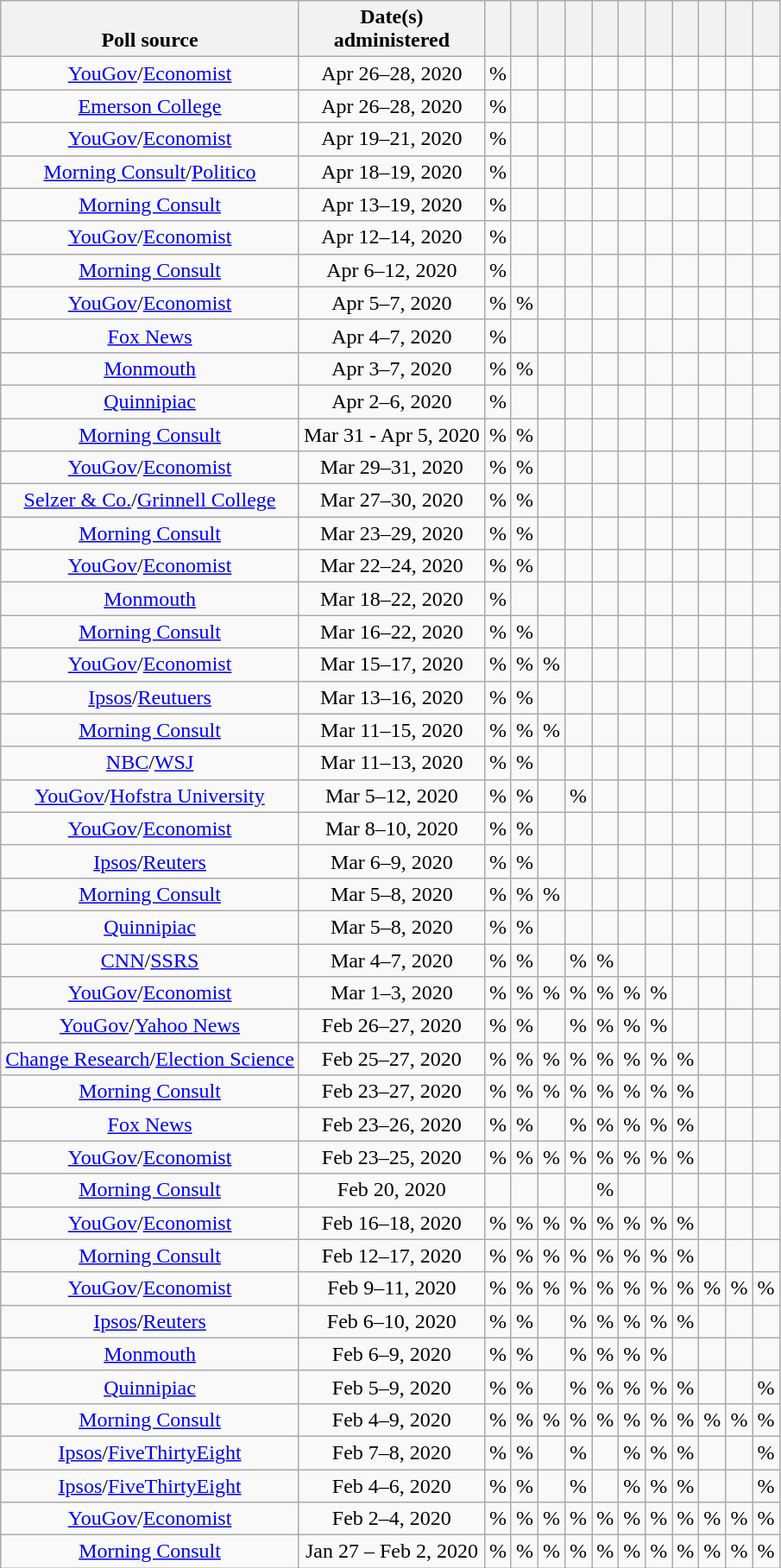<table class="wikitable sortable" style="text-align:center;">
<tr valign=bottom>
<th style="background-position: right 85%;">Poll source</th>
<th style="background-position: right 85%;">Date(s)<br>administered</th>
<th></th>
<th></th>
<th></th>
<th></th>
<th></th>
<th></th>
<th></th>
<th></th>
<th></th>
<th></th>
<th></th>
</tr>
<tr>
<td><a href='#'>YouGov</a>/<a href='#'>Economist</a></td>
<td>Apr 26–28, 2020</td>
<td>%</td>
<td></td>
<td></td>
<td></td>
<td></td>
<td></td>
<td></td>
<td></td>
<td></td>
<td></td>
<td></td>
</tr>
<tr>
<td><a href='#'>Emerson College</a></td>
<td>Apr 26–28, 2020</td>
<td>%</td>
<td></td>
<td></td>
<td></td>
<td></td>
<td></td>
<td></td>
<td></td>
<td></td>
<td></td>
<td></td>
</tr>
<tr>
<td><a href='#'>YouGov</a>/<a href='#'>Economist</a></td>
<td>Apr 19–21, 2020</td>
<td>%</td>
<td></td>
<td></td>
<td></td>
<td></td>
<td></td>
<td></td>
<td></td>
<td></td>
<td></td>
<td></td>
</tr>
<tr>
<td><a href='#'>Morning Consult</a>/<a href='#'>Politico</a></td>
<td>Apr 18–19, 2020</td>
<td>%</td>
<td></td>
<td></td>
<td></td>
<td></td>
<td></td>
<td></td>
<td></td>
<td></td>
<td></td>
<td></td>
</tr>
<tr>
<td><a href='#'>Morning Consult</a></td>
<td>Apr 13–19, 2020</td>
<td>%</td>
<td></td>
<td></td>
<td></td>
<td></td>
<td></td>
<td></td>
<td></td>
<td></td>
<td></td>
<td></td>
</tr>
<tr>
<td><a href='#'>YouGov</a>/<a href='#'>Economist</a></td>
<td>Apr 12–14, 2020</td>
<td>%</td>
<td></td>
<td></td>
<td></td>
<td></td>
<td></td>
<td></td>
<td></td>
<td></td>
<td></td>
<td></td>
</tr>
<tr>
<td><a href='#'>Morning Consult</a></td>
<td>Apr 6–12, 2020</td>
<td>%</td>
<td></td>
<td></td>
<td></td>
<td></td>
<td></td>
<td></td>
<td></td>
<td></td>
<td></td>
<td></td>
</tr>
<tr>
<td><a href='#'>YouGov</a>/<a href='#'>Economist</a></td>
<td>Apr 5–7, 2020</td>
<td>%</td>
<td>%</td>
<td></td>
<td></td>
<td></td>
<td></td>
<td></td>
<td></td>
<td></td>
<td></td>
<td></td>
</tr>
<tr>
<td><a href='#'>Fox News</a></td>
<td>Apr 4–7, 2020</td>
<td>%</td>
<td></td>
<td></td>
<td></td>
<td></td>
<td></td>
<td></td>
<td></td>
<td></td>
<td></td>
<td></td>
</tr>
<tr>
<td><a href='#'>Monmouth</a></td>
<td>Apr 3–7, 2020</td>
<td>%</td>
<td>%</td>
<td></td>
<td></td>
<td></td>
<td></td>
<td></td>
<td></td>
<td></td>
<td></td>
<td></td>
</tr>
<tr>
<td><a href='#'>Quinnipiac</a></td>
<td>Apr 2–6, 2020</td>
<td>%</td>
<td></td>
<td></td>
<td></td>
<td></td>
<td></td>
<td></td>
<td></td>
<td></td>
<td></td>
<td></td>
</tr>
<tr>
<td><a href='#'>Morning Consult</a></td>
<td>Mar 31 - Apr 5, 2020</td>
<td>%</td>
<td>%</td>
<td></td>
<td></td>
<td></td>
<td></td>
<td></td>
<td></td>
<td></td>
<td></td>
<td></td>
</tr>
<tr>
<td><a href='#'>YouGov</a>/<a href='#'>Economist</a></td>
<td>Mar 29–31, 2020</td>
<td>%</td>
<td>%</td>
<td></td>
<td></td>
<td></td>
<td></td>
<td></td>
<td></td>
<td></td>
<td></td>
<td></td>
</tr>
<tr>
<td><a href='#'>Selzer & Co.</a>/<a href='#'>Grinnell College</a></td>
<td>Mar 27–30, 2020</td>
<td>%</td>
<td>%</td>
<td></td>
<td></td>
<td></td>
<td></td>
<td></td>
<td></td>
<td></td>
<td></td>
<td></td>
</tr>
<tr>
<td><a href='#'>Morning Consult</a></td>
<td>Mar 23–29, 2020</td>
<td>%</td>
<td>%</td>
<td></td>
<td></td>
<td></td>
<td></td>
<td></td>
<td></td>
<td></td>
<td></td>
<td></td>
</tr>
<tr>
<td><a href='#'>YouGov</a>/<a href='#'>Economist</a></td>
<td>Mar 22–24, 2020</td>
<td>%</td>
<td>%</td>
<td></td>
<td></td>
<td></td>
<td></td>
<td></td>
<td></td>
<td></td>
<td></td>
<td></td>
</tr>
<tr>
<td><a href='#'>Monmouth</a></td>
<td>Mar 18–22, 2020</td>
<td>%</td>
<td></td>
<td></td>
<td></td>
<td></td>
<td></td>
<td></td>
<td></td>
<td></td>
<td></td>
<td></td>
</tr>
<tr>
<td><a href='#'>Morning Consult</a></td>
<td>Mar 16–22, 2020</td>
<td>%</td>
<td>%</td>
<td></td>
<td></td>
<td></td>
<td></td>
<td></td>
<td></td>
<td></td>
<td></td>
<td></td>
</tr>
<tr>
<td><a href='#'>YouGov</a>/<a href='#'>Economist</a></td>
<td>Mar 15–17, 2020</td>
<td>%</td>
<td>%</td>
<td>%</td>
<td></td>
<td></td>
<td></td>
<td></td>
<td></td>
<td></td>
<td></td>
<td></td>
</tr>
<tr>
<td><a href='#'>Ipsos</a>/<a href='#'>Reutuers</a></td>
<td>Mar 13–16, 2020</td>
<td>%</td>
<td>%</td>
<td></td>
<td></td>
<td></td>
<td></td>
<td></td>
<td></td>
<td></td>
<td></td>
<td></td>
</tr>
<tr>
<td><a href='#'>Morning Consult</a></td>
<td>Mar 11–15, 2020</td>
<td>%</td>
<td>%</td>
<td>%</td>
<td></td>
<td></td>
<td></td>
<td></td>
<td></td>
<td></td>
<td></td>
<td></td>
</tr>
<tr>
<td><a href='#'>NBC</a>/<a href='#'>WSJ</a></td>
<td>Mar 11–13, 2020</td>
<td>%</td>
<td>%</td>
<td></td>
<td></td>
<td></td>
<td></td>
<td></td>
<td></td>
<td></td>
<td></td>
<td></td>
</tr>
<tr>
<td><a href='#'>YouGov</a>/<a href='#'>Hofstra University</a></td>
<td>Mar 5–12, 2020</td>
<td>%</td>
<td>%</td>
<td></td>
<td>%</td>
<td></td>
<td></td>
<td></td>
<td></td>
<td></td>
<td></td>
<td></td>
</tr>
<tr>
<td><a href='#'>YouGov</a>/<a href='#'>Economist</a></td>
<td>Mar 8–10, 2020</td>
<td>%</td>
<td>%</td>
<td></td>
<td></td>
<td></td>
<td></td>
<td></td>
<td></td>
<td></td>
<td></td>
<td></td>
</tr>
<tr>
<td><a href='#'>Ipsos</a>/<a href='#'>Reuters</a></td>
<td>Mar 6–9, 2020</td>
<td>%</td>
<td>%</td>
<td></td>
<td></td>
<td></td>
<td></td>
<td></td>
<td></td>
<td></td>
<td></td>
<td></td>
</tr>
<tr>
<td><a href='#'>Morning Consult</a></td>
<td>Mar 5–8, 2020</td>
<td>%</td>
<td>%</td>
<td>%</td>
<td></td>
<td></td>
<td></td>
<td></td>
<td></td>
<td></td>
<td></td>
<td></td>
</tr>
<tr>
<td><a href='#'>Quinnipiac</a></td>
<td>Mar 5–8, 2020</td>
<td>%</td>
<td>%</td>
<td></td>
<td></td>
<td></td>
<td></td>
<td></td>
<td></td>
<td></td>
<td></td>
<td></td>
</tr>
<tr>
<td><a href='#'>CNN</a>/<a href='#'>SSRS</a></td>
<td>Mar 4–7, 2020</td>
<td>%</td>
<td>%</td>
<td></td>
<td>%</td>
<td>%</td>
<td></td>
<td></td>
<td></td>
<td></td>
<td></td>
<td></td>
</tr>
<tr>
<td><a href='#'>YouGov</a>/<a href='#'>Economist</a></td>
<td>Mar 1–3, 2020</td>
<td>%</td>
<td>%</td>
<td>%</td>
<td>%</td>
<td>%</td>
<td>%</td>
<td>%</td>
<td></td>
<td></td>
<td></td>
<td></td>
</tr>
<tr>
<td><a href='#'>YouGov</a>/<a href='#'>Yahoo News</a></td>
<td>Feb 26–27, 2020</td>
<td>%</td>
<td>%</td>
<td></td>
<td>%</td>
<td>%</td>
<td>%</td>
<td>%</td>
<td></td>
<td></td>
<td></td>
<td></td>
</tr>
<tr>
<td><a href='#'>Change Research</a>/<a href='#'>Election Science</a></td>
<td>Feb 25–27, 2020</td>
<td>%</td>
<td>%</td>
<td>%</td>
<td>%</td>
<td>%</td>
<td>%</td>
<td>%</td>
<td>%</td>
<td></td>
<td></td>
<td></td>
</tr>
<tr>
<td><a href='#'>Morning Consult</a></td>
<td>Feb 23–27, 2020</td>
<td>%</td>
<td>%</td>
<td>%</td>
<td>%</td>
<td>%</td>
<td>%</td>
<td>%</td>
<td>%</td>
<td></td>
<td></td>
<td></td>
</tr>
<tr>
<td><a href='#'>Fox News</a></td>
<td>Feb 23–26, 2020</td>
<td>%</td>
<td>%</td>
<td></td>
<td>%</td>
<td>%</td>
<td>%</td>
<td>%</td>
<td>%</td>
<td></td>
<td></td>
<td></td>
</tr>
<tr>
<td><a href='#'>YouGov</a>/<a href='#'>Economist</a></td>
<td>Feb 23–25, 2020</td>
<td>%</td>
<td>%</td>
<td>%</td>
<td>%</td>
<td>%</td>
<td>%</td>
<td>%</td>
<td>%</td>
<td></td>
<td></td>
<td></td>
</tr>
<tr>
<td><a href='#'>Morning Consult</a></td>
<td>Feb 20, 2020</td>
<td></td>
<td></td>
<td></td>
<td></td>
<td>%</td>
<td></td>
<td></td>
<td></td>
<td></td>
<td></td>
<td></td>
</tr>
<tr>
<td><a href='#'>YouGov</a>/<a href='#'>Economist</a></td>
<td>Feb 16–18, 2020</td>
<td>%</td>
<td>%</td>
<td>%</td>
<td>%</td>
<td>%</td>
<td>%</td>
<td>%</td>
<td>%</td>
<td></td>
<td></td>
<td></td>
</tr>
<tr>
<td><a href='#'>Morning Consult</a></td>
<td>Feb 12–17, 2020</td>
<td>%</td>
<td>%</td>
<td>%</td>
<td>%</td>
<td>%</td>
<td>%</td>
<td>%</td>
<td>%</td>
<td></td>
<td></td>
<td></td>
</tr>
<tr>
<td><a href='#'>YouGov</a>/<a href='#'>Economist</a></td>
<td>Feb 9–11, 2020</td>
<td>%</td>
<td>%</td>
<td>%</td>
<td>%</td>
<td>%</td>
<td>%</td>
<td>%</td>
<td>%</td>
<td>%</td>
<td>%</td>
<td>%</td>
</tr>
<tr>
<td><a href='#'>Ipsos</a>/<a href='#'>Reuters</a></td>
<td>Feb 6–10, 2020</td>
<td>%</td>
<td>%</td>
<td></td>
<td>%</td>
<td>%</td>
<td>%</td>
<td>%</td>
<td>%</td>
<td></td>
<td></td>
<td></td>
</tr>
<tr>
<td><a href='#'>Monmouth</a></td>
<td>Feb 6–9, 2020</td>
<td>%</td>
<td>%</td>
<td></td>
<td>%</td>
<td>%</td>
<td>%</td>
<td>%</td>
<td></td>
<td></td>
<td></td>
<td></td>
</tr>
<tr>
<td><a href='#'>Quinnipiac</a></td>
<td>Feb 5–9, 2020</td>
<td>%</td>
<td>%</td>
<td></td>
<td>%</td>
<td>%</td>
<td>%</td>
<td>%</td>
<td>%</td>
<td></td>
<td></td>
<td>%</td>
</tr>
<tr>
<td><a href='#'>Morning Consult</a></td>
<td>Feb 4–9, 2020</td>
<td>%</td>
<td>%</td>
<td>%</td>
<td>%</td>
<td>%</td>
<td>%</td>
<td>%</td>
<td>%</td>
<td>%</td>
<td>%</td>
<td>%</td>
</tr>
<tr>
<td><a href='#'>Ipsos</a>/<a href='#'>FiveThirtyEight</a></td>
<td>Feb 7–8, 2020</td>
<td>%</td>
<td>%</td>
<td></td>
<td>%</td>
<td></td>
<td>%</td>
<td>%</td>
<td>%</td>
<td></td>
<td></td>
<td>%</td>
</tr>
<tr>
<td><a href='#'>Ipsos</a>/<a href='#'>FiveThirtyEight</a></td>
<td>Feb 4–6, 2020</td>
<td>%</td>
<td>%</td>
<td></td>
<td>%</td>
<td></td>
<td>%</td>
<td>%</td>
<td>%</td>
<td></td>
<td></td>
<td>%</td>
</tr>
<tr>
<td><a href='#'>YouGov</a>/<a href='#'>Economist</a></td>
<td>Feb 2–4, 2020</td>
<td>%</td>
<td>%</td>
<td>%</td>
<td>%</td>
<td>%</td>
<td>%</td>
<td>%</td>
<td>%</td>
<td>%</td>
<td>%</td>
<td>%</td>
</tr>
<tr>
<td><a href='#'>Morning Consult</a></td>
<td>Jan 27 – Feb 2, 2020</td>
<td>%</td>
<td>%</td>
<td>%</td>
<td>%</td>
<td>%</td>
<td>%</td>
<td>%</td>
<td>%</td>
<td>%</td>
<td>%</td>
<td>%</td>
</tr>
</table>
